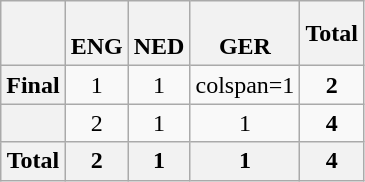<table class="wikitable">
<tr>
<th></th>
<th><br>ENG</th>
<th><br>NED</th>
<th><br>GER</th>
<th>Total</th>
</tr>
<tr align="center">
<th>Final</th>
<td>1</td>
<td>1</td>
<td>colspan=1 </td>
<td><strong>2</strong></td>
</tr>
<tr align="center">
<th></th>
<td>2</td>
<td>1</td>
<td>1</td>
<td><strong>4</strong></td>
</tr>
<tr align="center">
<th>Total</th>
<th>2</th>
<th>1</th>
<th>1</th>
<th>4</th>
</tr>
</table>
